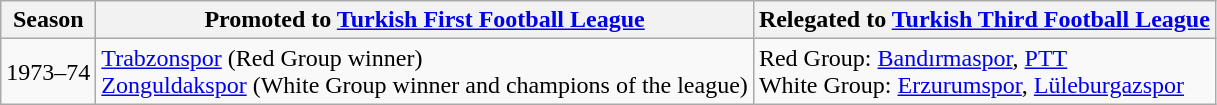<table class="wikitable">
<tr>
<th>Season</th>
<th>Promoted to <a href='#'>Turkish First Football League</a></th>
<th>Relegated to <a href='#'>Turkish Third Football League</a></th>
</tr>
<tr>
<td>1973–74</td>
<td><a href='#'>Trabzonspor</a> (Red Group winner)<br><a href='#'>Zonguldakspor</a> (White Group winner and champions of the league)</td>
<td>Red Group: <a href='#'>Bandırmaspor</a>, <a href='#'>PTT</a><br>White Group: <a href='#'>Erzurumspor</a>, <a href='#'>Lüleburgazspor</a></td>
</tr>
</table>
